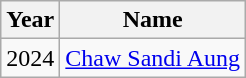<table class="wikitable" style="text-align:center;">
<tr>
<th style="text-align:center;">Year</th>
<th>Name</th>
</tr>
<tr>
<td>2024</td>
<td align=left> <a href='#'>Chaw Sandi Aung</a></td>
</tr>
</table>
